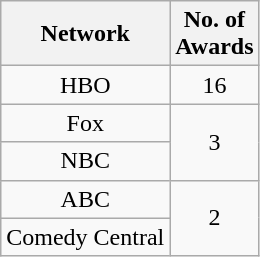<table class="wikitable">
<tr>
<th>Network</th>
<th>No. of<br>Awards</th>
</tr>
<tr style="text-align:center">
<td>HBO</td>
<td>16</td>
</tr>
<tr style="text-align:center">
<td>Fox</td>
<td rowspan="2">3</td>
</tr>
<tr style="text-align:center">
<td>NBC</td>
</tr>
<tr style="text-align:center">
<td>ABC</td>
<td rowspan="2">2</td>
</tr>
<tr style="text-align:center">
<td>Comedy Central</td>
</tr>
</table>
